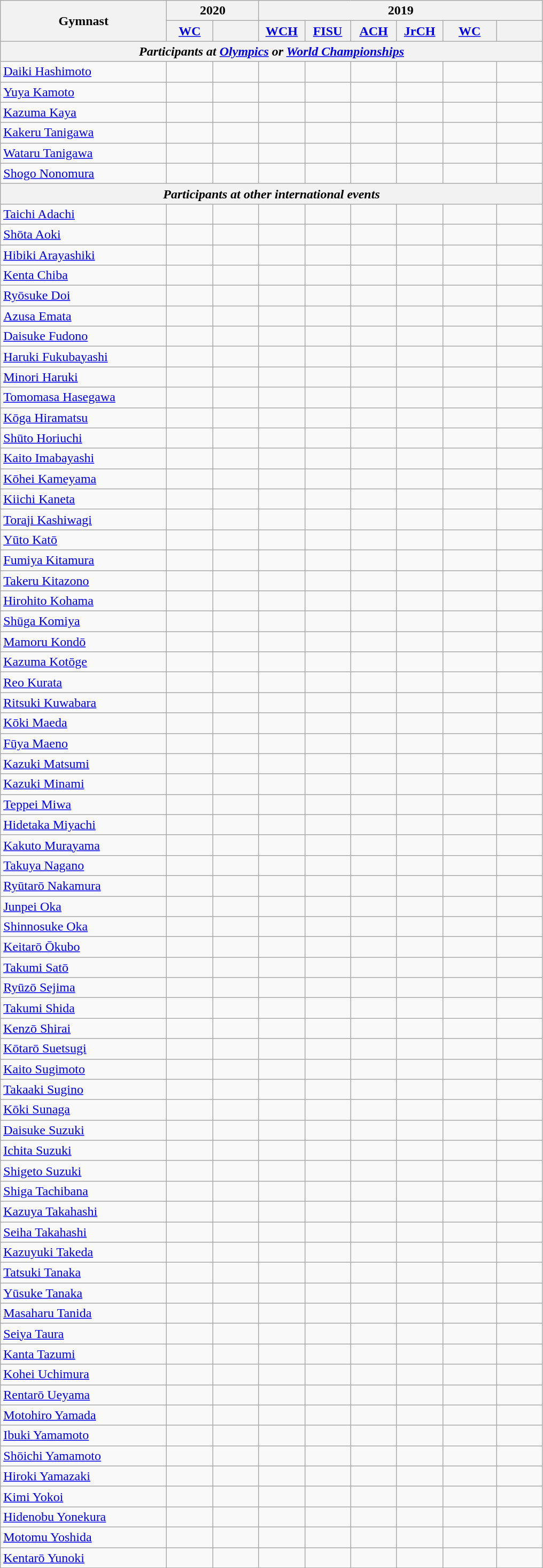<table class="wikitable unsortable" style="text-align:center; font-size:100%">
<tr>
<th rowspan="2" style="width:200px;">Gymnast</th>
<th colspan="2">2020</th>
<th colspan="6">2019</th>
</tr>
<tr>
<th style="width:50px;"><a href='#'>WC</a></th>
<th style="width:50px;"></th>
<th style="width:50px;"><a href='#'>WCH</a></th>
<th style="width:50px;"><a href='#'>FISU</a></th>
<th style="width:50px;"><a href='#'>ACH</a></th>
<th style="width:50px;"><a href='#'>JrCH</a></th>
<th style="width:60px;"><a href='#'>WC</a></th>
<th style="width:50px;"></th>
</tr>
<tr>
<th colspan="9"><em>Participants at <a href='#'>Olympics</a> or <a href='#'>World Championships</a></em></th>
</tr>
<tr>
<td align=left><a href='#'>Daiki Hashimoto</a></td>
<td> </td>
<td></td>
<td></td>
<td></td>
<td></td>
<td></td>
<td></td>
<td> </td>
</tr>
<tr>
<td align=left><a href='#'>Yuya Kamoto</a></td>
<td></td>
<td></td>
<td></td>
<td></td>
<td></td>
<td></td>
<td></td>
<td></td>
</tr>
<tr>
<td align=left><a href='#'>Kazuma Kaya</a></td>
<td> </td>
<td></td>
<td></td>
<td></td>
<td></td>
<td></td>
<td></td>
<td></td>
</tr>
<tr>
<td align=left><a href='#'>Kakeru Tanigawa</a></td>
<td></td>
<td></td>
<td></td>
<td></td>
<td></td>
<td></td>
<td></td>
<td> </td>
</tr>
<tr>
<td align=left><a href='#'>Wataru Tanigawa</a></td>
<td></td>
<td> </td>
<td></td>
<td></td>
<td></td>
<td></td>
<td></td>
<td></td>
</tr>
<tr>
<td align=left><a href='#'>Shogo Nonomura</a></td>
<td></td>
<td></td>
<td></td>
<td></td>
<td></td>
<td></td>
<td></td>
<td></td>
</tr>
<tr>
<th colspan="9"><em>Participants at other international events</em></th>
</tr>
<tr>
<td align=left><a href='#'>Taichi Adachi</a></td>
<td></td>
<td></td>
<td></td>
<td></td>
<td></td>
<td></td>
<td></td>
<td></td>
</tr>
<tr>
<td align=left><a href='#'>Shōta Aoki</a></td>
<td></td>
<td></td>
<td></td>
<td></td>
<td></td>
<td></td>
<td></td>
<td></td>
</tr>
<tr>
<td align=left><a href='#'>Hibiki Arayashiki</a></td>
<td></td>
<td></td>
<td></td>
<td></td>
<td></td>
<td></td>
<td></td>
<td></td>
</tr>
<tr>
<td align=left><a href='#'>Kenta Chiba</a></td>
<td></td>
<td></td>
<td></td>
<td></td>
<td></td>
<td></td>
<td></td>
<td></td>
</tr>
<tr>
<td align=left><a href='#'>Ryōsuke Doi</a></td>
<td></td>
<td></td>
<td></td>
<td></td>
<td></td>
<td></td>
<td></td>
<td></td>
</tr>
<tr>
<td align=left><a href='#'>Azusa Emata</a></td>
<td></td>
<td></td>
<td></td>
<td></td>
<td></td>
<td></td>
<td></td>
<td></td>
</tr>
<tr>
<td align=left><a href='#'>Daisuke Fudono</a></td>
<td></td>
<td></td>
<td></td>
<td></td>
<td></td>
<td></td>
<td></td>
<td></td>
</tr>
<tr>
<td align=left><a href='#'>Haruki Fukubayashi</a></td>
<td></td>
<td></td>
<td></td>
<td></td>
<td></td>
<td></td>
<td></td>
<td></td>
</tr>
<tr>
<td align=left><a href='#'>Minori Haruki</a></td>
<td></td>
<td></td>
<td></td>
<td></td>
<td></td>
<td></td>
<td></td>
<td></td>
</tr>
<tr>
<td align=left><a href='#'>Tomomasa Hasegawa</a></td>
<td></td>
<td></td>
<td></td>
<td></td>
<td></td>
<td></td>
<td></td>
<td></td>
</tr>
<tr>
<td align=left><a href='#'>Kōga Hiramatsu</a></td>
<td></td>
<td></td>
<td></td>
<td></td>
<td></td>
<td></td>
<td></td>
<td></td>
</tr>
<tr>
<td align=left><a href='#'>Shūto Horiuchi</a></td>
<td></td>
<td></td>
<td></td>
<td></td>
<td></td>
<td></td>
<td></td>
<td></td>
</tr>
<tr>
<td align=left><a href='#'>Kaito Imabayashi</a></td>
<td></td>
<td></td>
<td></td>
<td></td>
<td></td>
<td></td>
<td></td>
<td></td>
</tr>
<tr>
<td align=left><a href='#'>Kōhei Kameyama</a></td>
<td>  </td>
<td></td>
<td></td>
<td></td>
<td></td>
<td></td>
<td>  </td>
<td></td>
</tr>
<tr>
<td align=left><a href='#'>Kiichi Kaneta</a></td>
<td></td>
<td></td>
<td></td>
<td></td>
<td></td>
<td></td>
<td></td>
<td></td>
</tr>
<tr>
<td align=left><a href='#'>Toraji Kashiwagi</a></td>
<td></td>
<td></td>
<td></td>
<td></td>
<td></td>
<td></td>
<td></td>
<td></td>
</tr>
<tr>
<td align=left><a href='#'>Yūto Katō</a></td>
<td></td>
<td></td>
<td></td>
<td></td>
<td></td>
<td></td>
<td></td>
<td></td>
</tr>
<tr>
<td align=left><a href='#'>Fumiya Kitamura</a></td>
<td></td>
<td></td>
<td></td>
<td></td>
<td></td>
<td></td>
<td></td>
<td></td>
</tr>
<tr>
<td align=left><a href='#'>Takeru Kitazono</a></td>
<td></td>
<td></td>
<td></td>
<td></td>
<td></td>
<td></td>
<td></td>
<td></td>
</tr>
<tr>
<td align=left><a href='#'>Hirohito Kohama</a></td>
<td></td>
<td></td>
<td></td>
<td></td>
<td></td>
<td></td>
<td></td>
<td></td>
</tr>
<tr>
<td align=left><a href='#'>Shūga Komiya</a></td>
<td></td>
<td></td>
<td></td>
<td></td>
<td></td>
<td></td>
<td></td>
<td></td>
</tr>
<tr>
<td align=left><a href='#'>Mamoru Kondō</a></td>
<td></td>
<td></td>
<td></td>
<td></td>
<td></td>
<td></td>
<td></td>
<td></td>
</tr>
<tr>
<td align=left><a href='#'>Kazuma Kotōge</a></td>
<td></td>
<td></td>
<td></td>
<td></td>
<td></td>
<td></td>
<td></td>
<td></td>
</tr>
<tr>
<td align=left><a href='#'>Reo Kurata</a></td>
<td></td>
<td></td>
<td></td>
<td></td>
<td></td>
<td></td>
<td></td>
<td></td>
</tr>
<tr>
<td align=left><a href='#'>Ritsuki Kuwabara</a></td>
<td></td>
<td></td>
<td></td>
<td></td>
<td></td>
<td></td>
<td></td>
<td></td>
</tr>
<tr>
<td align=left><a href='#'>Kōki Maeda</a></td>
<td></td>
<td></td>
<td></td>
<td></td>
<td></td>
<td></td>
<td></td>
<td></td>
</tr>
<tr>
<td align=left><a href='#'>Fūya Maeno</a></td>
<td></td>
<td></td>
<td></td>
<td></td>
<td></td>
<td></td>
<td></td>
<td></td>
</tr>
<tr>
<td align=left><a href='#'>Kazuki Matsumi</a></td>
<td></td>
<td></td>
<td></td>
<td></td>
<td></td>
<td></td>
<td></td>
<td></td>
</tr>
<tr>
<td align=left><a href='#'>Kazuki Minami</a></td>
<td>  </td>
<td></td>
<td></td>
<td></td>
<td></td>
<td></td>
<td> </td>
<td></td>
</tr>
<tr>
<td align=left><a href='#'>Teppei Miwa</a></td>
<td></td>
<td></td>
<td></td>
<td></td>
<td></td>
<td></td>
<td></td>
<td></td>
</tr>
<tr>
<td align=left><a href='#'>Hidetaka Miyachi</a></td>
<td>  </td>
<td></td>
<td></td>
<td></td>
<td></td>
<td></td>
<td></td>
<td></td>
</tr>
<tr>
<td align=left><a href='#'>Kakuto Murayama</a></td>
<td></td>
<td></td>
<td></td>
<td></td>
<td></td>
<td></td>
<td></td>
<td></td>
</tr>
<tr>
<td align=left><a href='#'>Takuya Nagano</a></td>
<td></td>
<td></td>
<td></td>
<td></td>
<td></td>
<td></td>
<td> </td>
<td></td>
</tr>
<tr>
<td align=left><a href='#'>Ryūtarō Nakamura</a></td>
<td></td>
<td></td>
<td></td>
<td></td>
<td></td>
<td></td>
<td></td>
<td></td>
</tr>
<tr>
<td align=left><a href='#'>Junpei Oka</a></td>
<td></td>
<td></td>
<td></td>
<td></td>
<td></td>
<td></td>
<td></td>
<td></td>
</tr>
<tr>
<td align=left><a href='#'>Shinnosuke Oka</a></td>
<td></td>
<td></td>
<td></td>
<td></td>
<td></td>
<td></td>
<td></td>
<td></td>
</tr>
<tr>
<td align=left><a href='#'>Keitarō Ōkubo</a></td>
<td></td>
<td></td>
<td></td>
<td></td>
<td></td>
<td></td>
<td></td>
<td></td>
</tr>
<tr>
<td align=left><a href='#'>Takumi Satō</a></td>
<td></td>
<td></td>
<td></td>
<td></td>
<td></td>
<td></td>
<td> </td>
<td></td>
</tr>
<tr>
<td align=left><a href='#'>Ryūzō Sejima</a></td>
<td></td>
<td></td>
<td></td>
<td></td>
<td></td>
<td></td>
<td></td>
<td></td>
</tr>
<tr>
<td align=left><a href='#'>Takumi Shida</a></td>
<td></td>
<td></td>
<td></td>
<td></td>
<td></td>
<td></td>
<td></td>
<td></td>
</tr>
<tr>
<td align=left><a href='#'>Kenzō Shirai</a></td>
<td></td>
<td></td>
<td></td>
<td></td>
<td></td>
<td></td>
<td> </td>
<td></td>
</tr>
<tr>
<td align=left><a href='#'>Kōtarō Suetsugi</a></td>
<td></td>
<td></td>
<td></td>
<td></td>
<td></td>
<td></td>
<td></td>
<td></td>
</tr>
<tr>
<td align=left><a href='#'>Kaito Sugimoto</a></td>
<td></td>
<td></td>
<td></td>
<td></td>
<td></td>
<td></td>
<td> </td>
<td></td>
</tr>
<tr>
<td align=left><a href='#'>Takaaki Sugino</a></td>
<td></td>
<td></td>
<td></td>
<td></td>
<td></td>
<td></td>
<td></td>
<td></td>
</tr>
<tr>
<td align=left><a href='#'>Kōki Sunaga</a></td>
<td></td>
<td></td>
<td></td>
<td></td>
<td></td>
<td></td>
<td></td>
<td></td>
</tr>
<tr>
<td align=left><a href='#'>Daisuke Suzuki</a></td>
<td></td>
<td></td>
<td></td>
<td></td>
<td></td>
<td></td>
<td> </td>
<td></td>
</tr>
<tr>
<td align=left><a href='#'>Ichita Suzuki</a></td>
<td></td>
<td></td>
<td></td>
<td></td>
<td></td>
<td></td>
<td></td>
<td></td>
</tr>
<tr>
<td align=left><a href='#'>Shigeto Suzuki</a></td>
<td></td>
<td></td>
<td></td>
<td></td>
<td></td>
<td></td>
<td></td>
<td></td>
</tr>
<tr>
<td align=left><a href='#'>Shiga Tachibana</a></td>
<td></td>
<td></td>
<td></td>
<td></td>
<td></td>
<td></td>
<td></td>
<td></td>
</tr>
<tr>
<td align=left><a href='#'>Kazuya Takahashi</a></td>
<td></td>
<td></td>
<td></td>
<td></td>
<td></td>
<td></td>
<td></td>
<td></td>
</tr>
<tr>
<td align=left><a href='#'>Seiha Takahashi</a></td>
<td></td>
<td></td>
<td></td>
<td></td>
<td></td>
<td></td>
<td></td>
<td></td>
</tr>
<tr>
<td align=left><a href='#'>Kazuyuki Takeda</a></td>
<td></td>
<td></td>
<td></td>
<td></td>
<td></td>
<td></td>
<td></td>
<td></td>
</tr>
<tr>
<td align=left><a href='#'>Tatsuki Tanaka</a></td>
<td></td>
<td></td>
<td></td>
<td></td>
<td></td>
<td></td>
<td></td>
<td></td>
</tr>
<tr>
<td align=left><a href='#'>Yūsuke Tanaka</a></td>
<td></td>
<td></td>
<td></td>
<td></td>
<td></td>
<td></td>
<td></td>
<td></td>
</tr>
<tr>
<td align=left><a href='#'>Masaharu Tanida</a></td>
<td></td>
<td></td>
<td></td>
<td></td>
<td></td>
<td></td>
<td></td>
<td></td>
</tr>
<tr>
<td align=left><a href='#'>Seiya Taura</a></td>
<td></td>
<td></td>
<td></td>
<td></td>
<td></td>
<td></td>
<td></td>
<td></td>
</tr>
<tr>
<td align=left><a href='#'>Kanta Tazumi</a></td>
<td></td>
<td></td>
<td></td>
<td></td>
<td></td>
<td></td>
<td></td>
<td></td>
</tr>
<tr>
<td align=left><a href='#'>Kohei Uchimura</a></td>
<td></td>
<td></td>
<td></td>
<td></td>
<td></td>
<td></td>
<td></td>
<td></td>
</tr>
<tr>
<td align=left><a href='#'>Rentarō Ueyama</a></td>
<td></td>
<td></td>
<td></td>
<td></td>
<td></td>
<td></td>
<td></td>
<td></td>
</tr>
<tr>
<td align=left><a href='#'>Motohiro Yamada</a></td>
<td></td>
<td></td>
<td></td>
<td></td>
<td></td>
<td></td>
<td></td>
<td></td>
</tr>
<tr>
<td align=left><a href='#'>Ibuki Yamamoto</a></td>
<td></td>
<td></td>
<td></td>
<td></td>
<td></td>
<td></td>
<td></td>
<td></td>
</tr>
<tr>
<td align=left><a href='#'>Shōichi Yamamoto</a></td>
<td></td>
<td></td>
<td></td>
<td></td>
<td></td>
<td></td>
<td></td>
<td></td>
</tr>
<tr>
<td align=left><a href='#'>Hiroki Yamazaki</a></td>
<td></td>
<td></td>
<td></td>
<td></td>
<td></td>
<td></td>
<td></td>
<td></td>
</tr>
<tr>
<td align=left><a href='#'>Kimi Yokoi</a></td>
<td></td>
<td></td>
<td></td>
<td></td>
<td></td>
<td></td>
<td></td>
<td></td>
</tr>
<tr>
<td align=left><a href='#'>Hidenobu Yonekura</a></td>
<td>  </td>
<td></td>
<td></td>
<td></td>
<td></td>
<td></td>
<td>  </td>
<td></td>
</tr>
<tr>
<td align=left><a href='#'>Motomu Yoshida</a></td>
<td></td>
<td></td>
<td></td>
<td></td>
<td></td>
<td></td>
<td></td>
<td></td>
</tr>
<tr>
<td align=left><a href='#'>Kentarō Yunoki</a></td>
<td></td>
<td></td>
<td></td>
<td></td>
<td></td>
<td></td>
<td> </td>
<td></td>
</tr>
<tr>
</tr>
</table>
